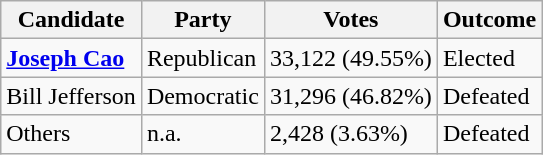<table class="wikitable">
<tr>
<th>Candidate</th>
<th>Party</th>
<th>Votes</th>
<th>Outcome</th>
</tr>
<tr>
<td><strong><a href='#'>Joseph Cao</a></strong></td>
<td>Republican</td>
<td>33,122 (49.55%)</td>
<td>Elected</td>
</tr>
<tr>
<td>Bill Jefferson</td>
<td>Democratic</td>
<td>31,296 (46.82%)</td>
<td>Defeated</td>
</tr>
<tr>
<td>Others</td>
<td>n.a.</td>
<td>2,428 (3.63%)</td>
<td>Defeated</td>
</tr>
</table>
